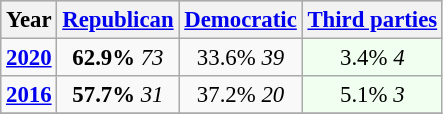<table class="wikitable" style="font-size:95%;">
<tr bgcolor=lightgrey>
<th>Year</th>
<th><a href='#'>Republican</a></th>
<th><a href='#'>Democratic</a></th>
<th><a href='#'>Third parties</a></th>
</tr>
<tr>
<td style="text-align:center;" ><strong><a href='#'>2020</a></strong></td>
<td style="text-align:center;" ><strong>62.9%</strong> <em>73</em></td>
<td style="text-align:center;" >33.6% <em>39</em></td>
<td style="text-align:center; background:honeyDew;">3.4% <em>4</em></td>
</tr>
<tr>
<td style="text-align:center;" ><strong><a href='#'>2016</a></strong></td>
<td style="text-align:center;" ><strong>57.7%</strong> <em>31</em></td>
<td style="text-align:center;" >37.2% <em>20</em></td>
<td style="text-align:center; background:honeyDew;">5.1% <em>3</em></td>
</tr>
<tr>
</tr>
</table>
